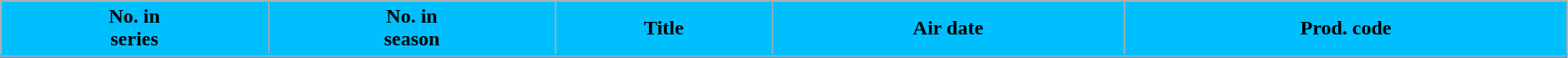<table class="wikitable plainrowheaders" style="width:99%;">
<tr style="border-bottom: 3px solid #00bfff">
<th style="background:#00bfff;">No. in<br>series</th>
<th style="background:#00bfff;">No. in<br>season</th>
<th style="background:#00bfff;">Title</th>
<th style="background:#00bfff;">Air date</th>
<th style="background:#00bfff;">Prod. code</th>
</tr>
<tr>
</tr>
</table>
